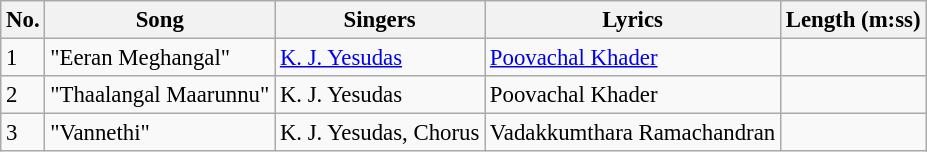<table class="wikitable" style="font-size:95%;">
<tr>
<th>No.</th>
<th>Song</th>
<th>Singers</th>
<th>Lyrics</th>
<th>Length (m:ss)</th>
</tr>
<tr>
<td>1</td>
<td>"Eeran Meghangal"</td>
<td><a href='#'>K. J. Yesudas</a></td>
<td><a href='#'>Poovachal Khader</a></td>
<td></td>
</tr>
<tr>
<td>2</td>
<td>"Thaalangal Maarunnu"</td>
<td>K. J. Yesudas</td>
<td>Poovachal Khader</td>
<td></td>
</tr>
<tr>
<td>3</td>
<td>"Vannethi"</td>
<td>K. J. Yesudas, Chorus</td>
<td>Vadakkumthara Ramachandran</td>
<td></td>
</tr>
</table>
